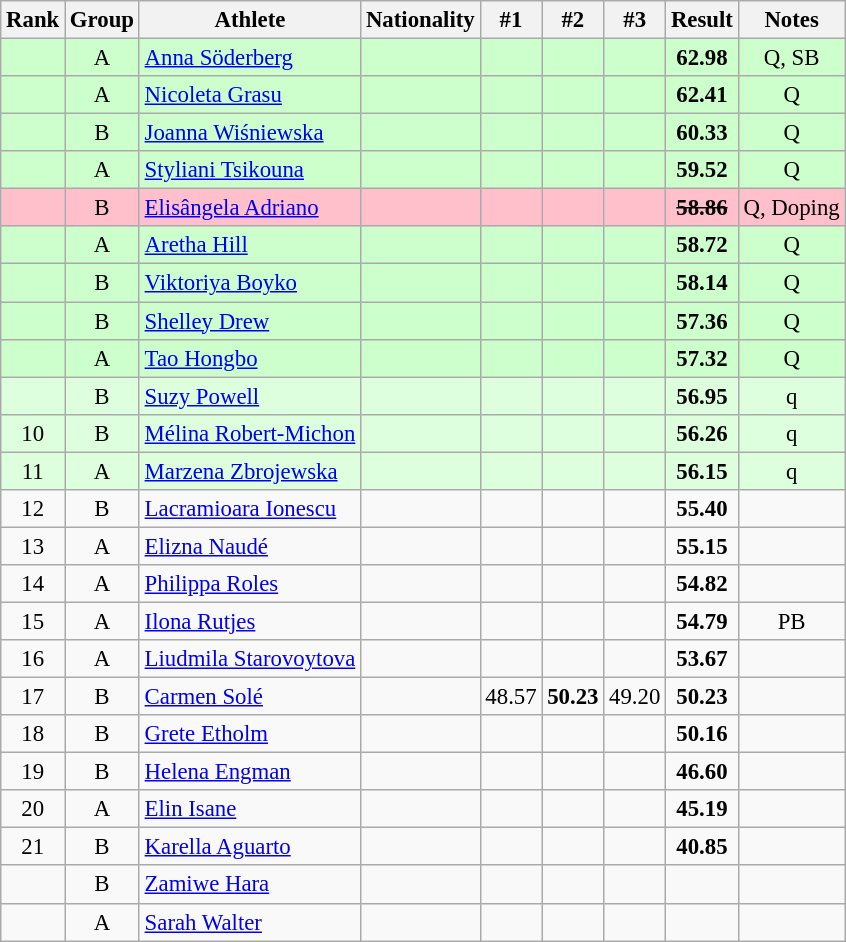<table class="wikitable sortable" style="text-align:center;font-size:95%">
<tr>
<th>Rank</th>
<th>Group</th>
<th>Athlete</th>
<th>Nationality</th>
<th>#1</th>
<th>#2</th>
<th>#3</th>
<th>Result</th>
<th>Notes</th>
</tr>
<tr bgcolor=ccffcc>
<td></td>
<td>A</td>
<td align="left"><a href='#'>Anna Söderberg</a></td>
<td align=left></td>
<td></td>
<td></td>
<td></td>
<td><strong>62.98</strong></td>
<td>Q, SB</td>
</tr>
<tr bgcolor=ccffcc>
<td></td>
<td>A</td>
<td align="left"><a href='#'>Nicoleta Grasu</a></td>
<td align=left></td>
<td></td>
<td></td>
<td></td>
<td><strong>62.41</strong></td>
<td>Q</td>
</tr>
<tr bgcolor=ccffcc>
<td></td>
<td>B</td>
<td align="left"><a href='#'>Joanna Wiśniewska</a></td>
<td align=left></td>
<td></td>
<td></td>
<td></td>
<td><strong>60.33</strong></td>
<td>Q</td>
</tr>
<tr bgcolor=ccffcc>
<td></td>
<td>A</td>
<td align="left"><a href='#'>Styliani Tsikouna</a></td>
<td align=left></td>
<td></td>
<td></td>
<td></td>
<td><strong>59.52</strong></td>
<td>Q</td>
</tr>
<tr bgcolor=pink>
<td></td>
<td>B</td>
<td align="left"><a href='#'>Elisângela Adriano</a></td>
<td align=left></td>
<td></td>
<td></td>
<td></td>
<td><s><strong>58.86</strong> </s></td>
<td>Q, Doping</td>
</tr>
<tr bgcolor=ccffcc>
<td></td>
<td>A</td>
<td align="left"><a href='#'>Aretha Hill</a></td>
<td align=left></td>
<td></td>
<td></td>
<td></td>
<td><strong>58.72</strong></td>
<td>Q</td>
</tr>
<tr bgcolor=ccffcc>
<td></td>
<td>B</td>
<td align="left"><a href='#'>Viktoriya Boyko</a></td>
<td align=left></td>
<td></td>
<td></td>
<td></td>
<td><strong>58.14</strong></td>
<td>Q</td>
</tr>
<tr bgcolor=ccffcc>
<td></td>
<td>B</td>
<td align="left"><a href='#'>Shelley Drew</a></td>
<td align=left></td>
<td></td>
<td></td>
<td></td>
<td><strong>57.36</strong></td>
<td>Q</td>
</tr>
<tr bgcolor=ccffcc>
<td></td>
<td>A</td>
<td align="left"><a href='#'>Tao Hongbo</a></td>
<td align=left></td>
<td></td>
<td></td>
<td></td>
<td><strong>57.32</strong></td>
<td>Q</td>
</tr>
<tr bgcolor=ddffdd>
<td></td>
<td>B</td>
<td align="left"><a href='#'>Suzy Powell</a></td>
<td align=left></td>
<td></td>
<td></td>
<td></td>
<td><strong>56.95</strong></td>
<td>q</td>
</tr>
<tr bgcolor=ddffdd>
<td>10</td>
<td>B</td>
<td align="left"><a href='#'>Mélina Robert-Michon</a></td>
<td align=left></td>
<td></td>
<td></td>
<td></td>
<td><strong>56.26</strong></td>
<td>q</td>
</tr>
<tr bgcolor=ddffdd>
<td>11</td>
<td>A</td>
<td align="left"><a href='#'>Marzena Zbrojewska</a></td>
<td align=left></td>
<td></td>
<td></td>
<td></td>
<td><strong>56.15</strong></td>
<td>q</td>
</tr>
<tr>
<td>12</td>
<td>B</td>
<td align="left"><a href='#'>Lacramioara Ionescu</a></td>
<td align=left></td>
<td></td>
<td></td>
<td></td>
<td><strong>55.40</strong></td>
<td></td>
</tr>
<tr>
<td>13</td>
<td>A</td>
<td align="left"><a href='#'>Elizna Naudé</a></td>
<td align=left></td>
<td></td>
<td></td>
<td></td>
<td><strong>55.15</strong></td>
<td></td>
</tr>
<tr>
<td>14</td>
<td>A</td>
<td align="left"><a href='#'>Philippa Roles</a></td>
<td align=left></td>
<td></td>
<td></td>
<td></td>
<td><strong>54.82</strong></td>
<td></td>
</tr>
<tr>
<td>15</td>
<td>A</td>
<td align="left"><a href='#'>Ilona Rutjes</a></td>
<td align=left></td>
<td></td>
<td></td>
<td></td>
<td><strong>54.79</strong></td>
<td>PB</td>
</tr>
<tr>
<td>16</td>
<td>A</td>
<td align="left"><a href='#'>Liudmila Starovoytova</a></td>
<td align=left></td>
<td></td>
<td></td>
<td></td>
<td><strong>53.67</strong></td>
<td></td>
</tr>
<tr>
<td>17</td>
<td>B</td>
<td align="left"><a href='#'>Carmen Solé</a></td>
<td align=left></td>
<td>48.57</td>
<td><strong>50.23</strong></td>
<td>49.20</td>
<td><strong>50.23</strong></td>
<td></td>
</tr>
<tr>
<td>18</td>
<td>B</td>
<td align="left"><a href='#'>Grete Etholm</a></td>
<td align=left></td>
<td></td>
<td></td>
<td></td>
<td><strong>50.16</strong></td>
<td></td>
</tr>
<tr>
<td>19</td>
<td>B</td>
<td align="left"><a href='#'>Helena Engman</a></td>
<td align=left></td>
<td></td>
<td></td>
<td></td>
<td><strong>46.60</strong></td>
<td></td>
</tr>
<tr>
<td>20</td>
<td>A</td>
<td align="left"><a href='#'>Elin Isane</a></td>
<td align=left></td>
<td></td>
<td></td>
<td></td>
<td><strong>45.19</strong></td>
<td></td>
</tr>
<tr>
<td>21</td>
<td>B</td>
<td align="left"><a href='#'>Karella Aguarto</a></td>
<td align=left></td>
<td></td>
<td></td>
<td></td>
<td><strong>40.85</strong></td>
<td></td>
</tr>
<tr>
<td></td>
<td>B</td>
<td align="left"><a href='#'>Zamiwe Hara</a></td>
<td align=left></td>
<td></td>
<td></td>
<td></td>
<td><strong></strong></td>
<td></td>
</tr>
<tr>
<td></td>
<td>A</td>
<td align="left"><a href='#'>Sarah Walter</a></td>
<td align=left></td>
<td></td>
<td></td>
<td></td>
<td><strong></strong></td>
<td></td>
</tr>
</table>
